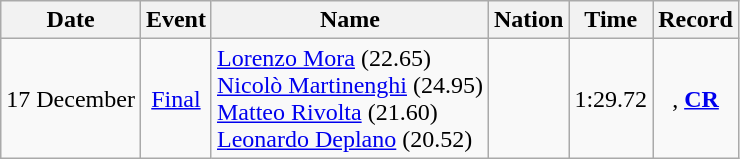<table class="wikitable" style=text-align:center>
<tr>
<th>Date</th>
<th>Event</th>
<th>Name</th>
<th>Nation</th>
<th>Time</th>
<th>Record</th>
</tr>
<tr>
<td>17 December</td>
<td><a href='#'>Final</a></td>
<td align=left><a href='#'>Lorenzo Mora</a> (22.65)<br><a href='#'>Nicolò Martinenghi</a> (24.95)<br><a href='#'>Matteo Rivolta</a> (21.60)<br><a href='#'>Leonardo Deplano</a> (20.52)</td>
<td align=left></td>
<td>1:29.72</td>
<td>, <strong><a href='#'>CR</a></strong></td>
</tr>
</table>
